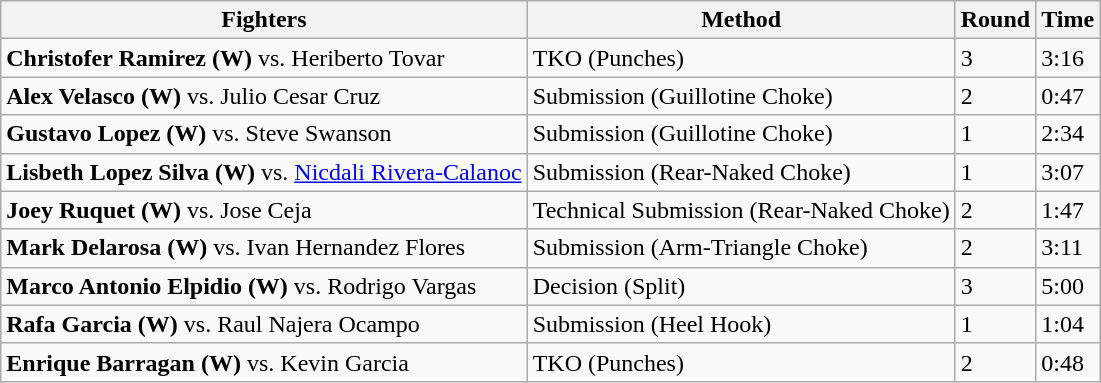<table class="wikitable">
<tr>
<th>Fighters</th>
<th>Method</th>
<th>Round</th>
<th>Time</th>
</tr>
<tr>
<td><strong>Christofer Ramirez (W)</strong> vs. Heriberto Tovar</td>
<td>TKO (Punches)</td>
<td>3</td>
<td>3:16</td>
</tr>
<tr>
<td><strong>Alex Velasco (W)</strong> vs. Julio Cesar Cruz</td>
<td>Submission (Guillotine Choke)</td>
<td>2</td>
<td>0:47</td>
</tr>
<tr>
<td><strong>Gustavo Lopez (W)</strong> vs. Steve Swanson</td>
<td>Submission (Guillotine Choke)</td>
<td>1</td>
<td>2:34</td>
</tr>
<tr>
<td><strong>Lisbeth Lopez Silva (W)</strong> vs. <a href='#'>Nicdali Rivera-Calanoc</a></td>
<td>Submission (Rear-Naked Choke)</td>
<td>1</td>
<td>3:07</td>
</tr>
<tr>
<td><strong>Joey Ruquet (W)</strong> vs. Jose Ceja</td>
<td>Technical Submission (Rear-Naked Choke)</td>
<td>2</td>
<td>1:47</td>
</tr>
<tr>
<td><strong>Mark Delarosa (W)</strong> vs. Ivan Hernandez Flores</td>
<td>Submission (Arm-Triangle Choke)</td>
<td>2</td>
<td>3:11</td>
</tr>
<tr>
<td><strong>Marco Antonio Elpidio (W)</strong> vs. Rodrigo Vargas</td>
<td>Decision (Split)</td>
<td>3</td>
<td>5:00</td>
</tr>
<tr>
<td><strong>Rafa Garcia (W)</strong> vs. Raul Najera Ocampo</td>
<td>Submission (Heel Hook)</td>
<td>1</td>
<td>1:04</td>
</tr>
<tr>
<td><strong>Enrique Barragan (W)</strong> vs. Kevin Garcia</td>
<td>TKO (Punches)</td>
<td>2</td>
<td>0:48</td>
</tr>
</table>
